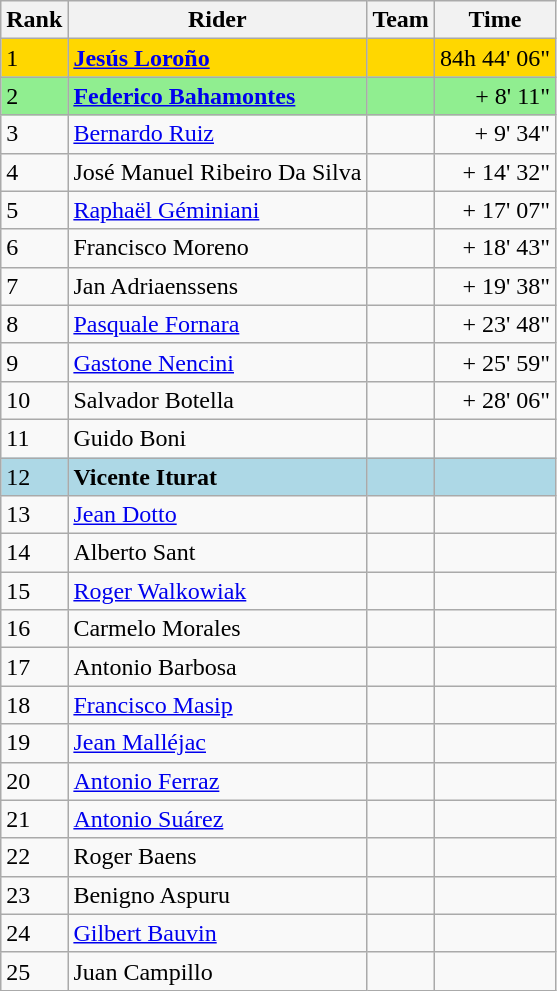<table class="wikitable">
<tr>
<th>Rank</th>
<th>Rider</th>
<th>Team</th>
<th>Time</th>
</tr>
<tr bgcolor=gold>
<td>1</td>
<td>  	<strong><a href='#'>Jesús Loroño</a></strong></td>
<td></td>
<td align="right">84h 44' 06"</td>
</tr>
<tr bgcolor=lightgreen>
<td>2</td>
<td>  	<strong><a href='#'>Federico Bahamontes</a></strong></td>
<td></td>
<td align="right">+ 8' 11"</td>
</tr>
<tr>
<td>3</td>
<td>  	<a href='#'>Bernardo Ruiz</a></td>
<td></td>
<td align="right">+ 9' 34"</td>
</tr>
<tr>
<td>4</td>
<td> 	José Manuel Ribeiro Da Silva</td>
<td></td>
<td align="right">+ 14' 32"</td>
</tr>
<tr>
<td>5</td>
<td>	<a href='#'>Raphaël Géminiani</a></td>
<td></td>
<td align="right">+ 17' 07"</td>
</tr>
<tr>
<td>6</td>
<td>  	Francisco Moreno</td>
<td></td>
<td align="right">+ 18' 43"</td>
</tr>
<tr>
<td>7</td>
<td>	Jan Adriaenssens</td>
<td></td>
<td align="right">+ 19' 38"</td>
</tr>
<tr>
<td>8</td>
<td> 	<a href='#'>Pasquale Fornara</a></td>
<td></td>
<td align="right">+ 23' 48"</td>
</tr>
<tr>
<td>9</td>
<td> 	<a href='#'>Gastone Nencini</a></td>
<td></td>
<td align="right">+ 25' 59"</td>
</tr>
<tr>
<td>10</td>
<td>  	Salvador Botella</td>
<td></td>
<td align="right">+ 28' 06"</td>
</tr>
<tr>
<td>11</td>
<td> 	Guido Boni</td>
<td></td>
<td align="right"></td>
</tr>
<tr bgcolor=lightblue>
<td>12</td>
<td>  	<strong>Vicente Iturat</strong></td>
<td></td>
<td align="right"></td>
</tr>
<tr>
<td>13</td>
<td>	<a href='#'>Jean Dotto</a></td>
<td></td>
<td align="right"></td>
</tr>
<tr>
<td>14</td>
<td>  	Alberto Sant</td>
<td></td>
<td align="right"></td>
</tr>
<tr>
<td>15</td>
<td>	<a href='#'>Roger Walkowiak</a></td>
<td></td>
<td align="right"></td>
</tr>
<tr>
<td>16</td>
<td>  	Carmelo Morales</td>
<td></td>
<td align="right"></td>
</tr>
<tr>
<td>17</td>
<td> 	Antonio Barbosa</td>
<td></td>
<td align="right"></td>
</tr>
<tr>
<td>18</td>
<td>  	<a href='#'>Francisco Masip</a></td>
<td></td>
<td align="right"></td>
</tr>
<tr>
<td>19</td>
<td>	<a href='#'>Jean Malléjac</a></td>
<td></td>
<td align="right"></td>
</tr>
<tr>
<td>20</td>
<td>  	<a href='#'>Antonio Ferraz</a></td>
<td></td>
<td align="right"></td>
</tr>
<tr>
<td>21</td>
<td>  	<a href='#'>Antonio Suárez</a></td>
<td></td>
<td align="right"></td>
</tr>
<tr>
<td>22</td>
<td>	Roger Baens</td>
<td></td>
<td align="right"></td>
</tr>
<tr>
<td>23</td>
<td>  	Benigno Aspuru</td>
<td></td>
<td align="right"></td>
</tr>
<tr>
<td>24</td>
<td>	<a href='#'>Gilbert Bauvin</a></td>
<td></td>
<td align="right"></td>
</tr>
<tr>
<td>25</td>
<td>  	Juan Campillo</td>
<td></td>
<td align="right"></td>
</tr>
</table>
